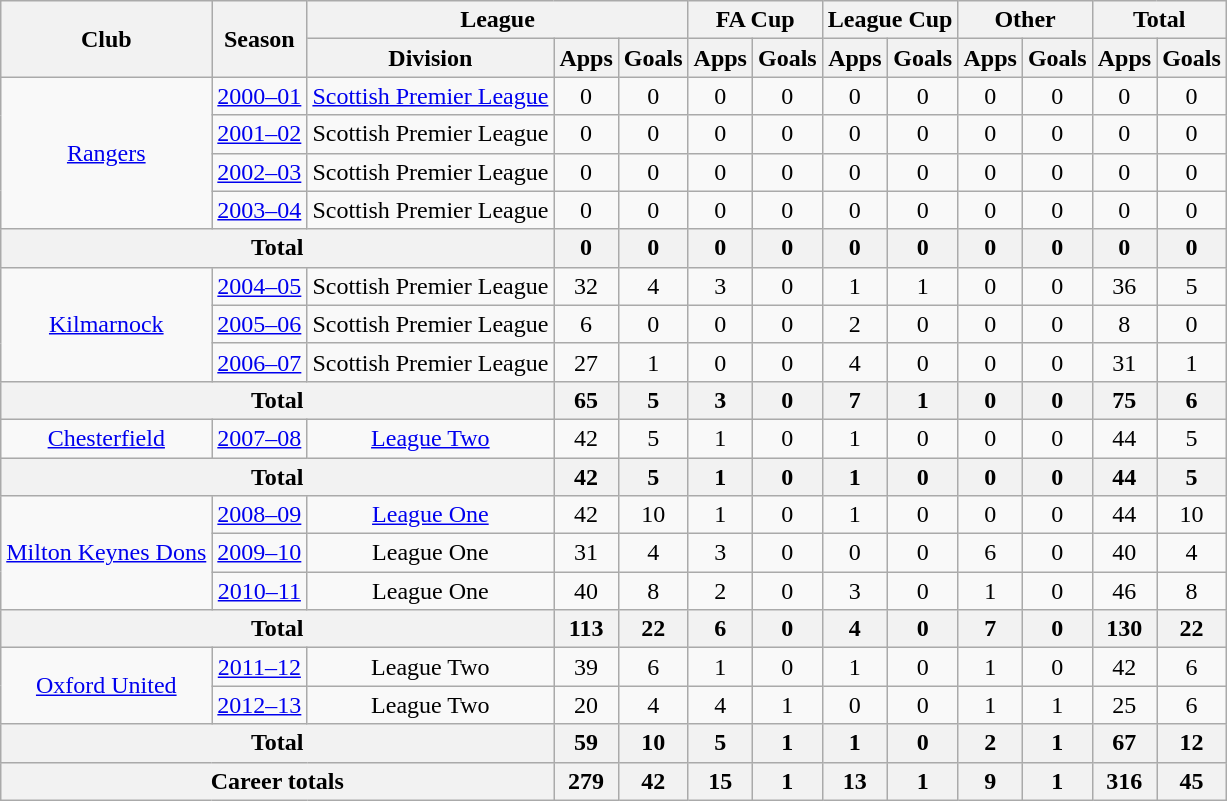<table class="wikitable" style="text-align: center;">
<tr>
<th rowspan="2">Club</th>
<th rowspan="2">Season</th>
<th colspan="3">League</th>
<th colspan="2">FA Cup</th>
<th colspan="2">League Cup</th>
<th colspan="2">Other</th>
<th colspan="2">Total</th>
</tr>
<tr>
<th>Division</th>
<th>Apps</th>
<th>Goals</th>
<th>Apps</th>
<th>Goals</th>
<th>Apps</th>
<th>Goals</th>
<th>Apps</th>
<th>Goals</th>
<th>Apps</th>
<th>Goals</th>
</tr>
<tr>
<td rowspan="4" valign="center"><a href='#'>Rangers</a></td>
<td><a href='#'>2000–01</a></td>
<td><a href='#'>Scottish Premier League</a></td>
<td>0</td>
<td>0</td>
<td>0</td>
<td>0</td>
<td>0</td>
<td>0</td>
<td>0</td>
<td>0</td>
<td>0</td>
<td>0</td>
</tr>
<tr>
<td><a href='#'>2001–02</a></td>
<td>Scottish Premier League</td>
<td>0</td>
<td>0</td>
<td>0</td>
<td>0</td>
<td>0</td>
<td>0</td>
<td>0</td>
<td>0</td>
<td>0</td>
<td>0</td>
</tr>
<tr>
<td><a href='#'>2002–03</a></td>
<td>Scottish Premier League</td>
<td>0</td>
<td>0</td>
<td>0</td>
<td>0</td>
<td>0</td>
<td>0</td>
<td>0</td>
<td>0</td>
<td>0</td>
<td>0</td>
</tr>
<tr>
<td><a href='#'>2003–04</a></td>
<td>Scottish Premier League</td>
<td>0</td>
<td>0</td>
<td>0</td>
<td>0</td>
<td>0</td>
<td>0</td>
<td>0</td>
<td>0</td>
<td>0</td>
<td>0</td>
</tr>
<tr>
<th colspan="3">Total</th>
<th>0</th>
<th>0</th>
<th>0</th>
<th>0</th>
<th>0</th>
<th>0</th>
<th>0</th>
<th>0</th>
<th>0</th>
<th>0</th>
</tr>
<tr>
<td rowspan="3" valign="center"><a href='#'>Kilmarnock</a></td>
<td><a href='#'>2004–05</a></td>
<td>Scottish Premier League</td>
<td>32</td>
<td>4</td>
<td>3</td>
<td>0</td>
<td>1</td>
<td>1</td>
<td>0</td>
<td>0</td>
<td>36</td>
<td>5</td>
</tr>
<tr>
<td><a href='#'>2005–06</a></td>
<td>Scottish Premier League</td>
<td>6</td>
<td>0</td>
<td>0</td>
<td>0</td>
<td>2</td>
<td>0</td>
<td>0</td>
<td>0</td>
<td>8</td>
<td>0</td>
</tr>
<tr>
<td><a href='#'>2006–07</a></td>
<td>Scottish Premier League</td>
<td>27</td>
<td>1</td>
<td>0</td>
<td>0</td>
<td>4</td>
<td>0</td>
<td>0</td>
<td>0</td>
<td>31</td>
<td>1</td>
</tr>
<tr>
<th colspan="3">Total</th>
<th>65</th>
<th>5</th>
<th>3</th>
<th>0</th>
<th>7</th>
<th>1</th>
<th>0</th>
<th>0</th>
<th>75</th>
<th>6</th>
</tr>
<tr>
<td rowspan="1" valign="center"><a href='#'>Chesterfield</a></td>
<td><a href='#'>2007–08</a></td>
<td><a href='#'>League Two</a></td>
<td>42</td>
<td>5</td>
<td>1</td>
<td>0</td>
<td>1</td>
<td>0</td>
<td>0</td>
<td>0</td>
<td>44</td>
<td>5</td>
</tr>
<tr>
<th colspan="3">Total</th>
<th>42</th>
<th>5</th>
<th>1</th>
<th>0</th>
<th>1</th>
<th>0</th>
<th>0</th>
<th>0</th>
<th>44</th>
<th>5</th>
</tr>
<tr>
<td rowspan="3" valign="center"><a href='#'>Milton Keynes Dons</a></td>
<td><a href='#'>2008–09</a></td>
<td><a href='#'>League One</a></td>
<td>42</td>
<td>10</td>
<td>1</td>
<td>0</td>
<td>1</td>
<td>0</td>
<td>0</td>
<td>0</td>
<td>44</td>
<td>10</td>
</tr>
<tr>
<td><a href='#'>2009–10</a></td>
<td>League One</td>
<td>31</td>
<td>4</td>
<td>3</td>
<td>0</td>
<td>0</td>
<td>0</td>
<td>6</td>
<td>0</td>
<td>40</td>
<td>4</td>
</tr>
<tr>
<td><a href='#'>2010–11</a></td>
<td>League One</td>
<td>40</td>
<td>8</td>
<td>2</td>
<td>0</td>
<td>3</td>
<td>0</td>
<td>1</td>
<td>0</td>
<td>46</td>
<td>8</td>
</tr>
<tr>
<th colspan="3">Total</th>
<th>113</th>
<th>22</th>
<th>6</th>
<th>0</th>
<th>4</th>
<th>0</th>
<th>7</th>
<th>0</th>
<th>130</th>
<th>22</th>
</tr>
<tr>
<td rowspan="2" valign="center"><a href='#'>Oxford United</a></td>
<td><a href='#'>2011–12</a></td>
<td>League Two</td>
<td>39</td>
<td>6</td>
<td>1</td>
<td>0</td>
<td>1</td>
<td>0</td>
<td>1</td>
<td>0</td>
<td>42</td>
<td>6</td>
</tr>
<tr>
<td><a href='#'>2012–13</a></td>
<td>League Two</td>
<td>20</td>
<td>4</td>
<td>4</td>
<td>1</td>
<td>0</td>
<td>0</td>
<td>1</td>
<td>1</td>
<td>25</td>
<td>6</td>
</tr>
<tr>
<th colspan="3">Total</th>
<th>59</th>
<th>10</th>
<th>5</th>
<th>1</th>
<th>1</th>
<th>0</th>
<th>2</th>
<th>1</th>
<th>67</th>
<th>12</th>
</tr>
<tr>
<th colspan="3">Career totals</th>
<th>279</th>
<th>42</th>
<th>15</th>
<th>1</th>
<th>13</th>
<th>1</th>
<th>9</th>
<th>1</th>
<th>316</th>
<th>45</th>
</tr>
</table>
